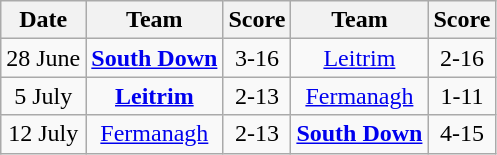<table class="wikitable">
<tr>
<th>Date</th>
<th>Team</th>
<th>Score</th>
<th>Team</th>
<th>Score</th>
</tr>
<tr align="center">
<td>28 June</td>
<td><strong><a href='#'>South Down</a></strong></td>
<td>3-16</td>
<td><a href='#'>Leitrim</a></td>
<td>2-16</td>
</tr>
<tr align="center">
<td>5 July</td>
<td><strong><a href='#'>Leitrim</a></strong></td>
<td>2-13</td>
<td><a href='#'>Fermanagh</a></td>
<td>1-11</td>
</tr>
<tr align="center">
<td>12 July</td>
<td><a href='#'>Fermanagh</a></td>
<td>2-13</td>
<td><strong><a href='#'>South Down</a></strong></td>
<td>4-15</td>
</tr>
</table>
